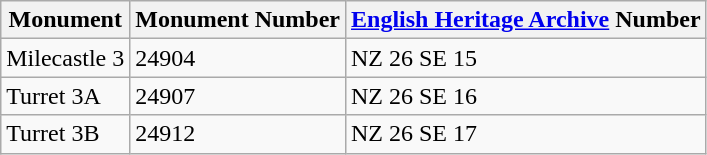<table class="wikitable">
<tr>
<th>Monument</th>
<th>Monument Number</th>
<th><a href='#'>English Heritage Archive</a> Number</th>
</tr>
<tr>
<td>Milecastle 3</td>
<td>24904</td>
<td>NZ 26 SE 15</td>
</tr>
<tr>
<td>Turret 3A</td>
<td>24907</td>
<td>NZ 26 SE 16</td>
</tr>
<tr>
<td>Turret 3B</td>
<td>24912</td>
<td>NZ 26 SE 17</td>
</tr>
</table>
